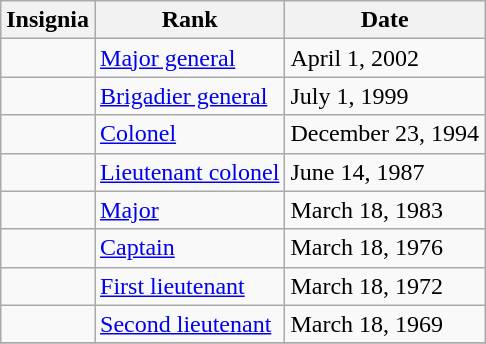<table class="wikitable">
<tr>
<th>Insignia</th>
<th>Rank</th>
<th>Date</th>
</tr>
<tr>
<td></td>
<td><a href='#'>Major general</a></td>
<td>April 1, 2002</td>
</tr>
<tr>
<td></td>
<td><a href='#'>Brigadier general</a></td>
<td>July 1, 1999</td>
</tr>
<tr>
<td></td>
<td><a href='#'>Colonel</a></td>
<td>December 23, 1994</td>
</tr>
<tr>
<td></td>
<td><a href='#'>Lieutenant colonel</a></td>
<td>June 14, 1987</td>
</tr>
<tr>
<td></td>
<td><a href='#'>Major</a></td>
<td>March 18, 1983</td>
</tr>
<tr>
<td></td>
<td><a href='#'>Captain</a></td>
<td>March 18, 1976</td>
</tr>
<tr>
<td></td>
<td><a href='#'>First lieutenant</a></td>
<td>March 18, 1972</td>
</tr>
<tr>
<td></td>
<td><a href='#'>Second lieutenant</a></td>
<td>March 18, 1969</td>
</tr>
<tr>
</tr>
</table>
